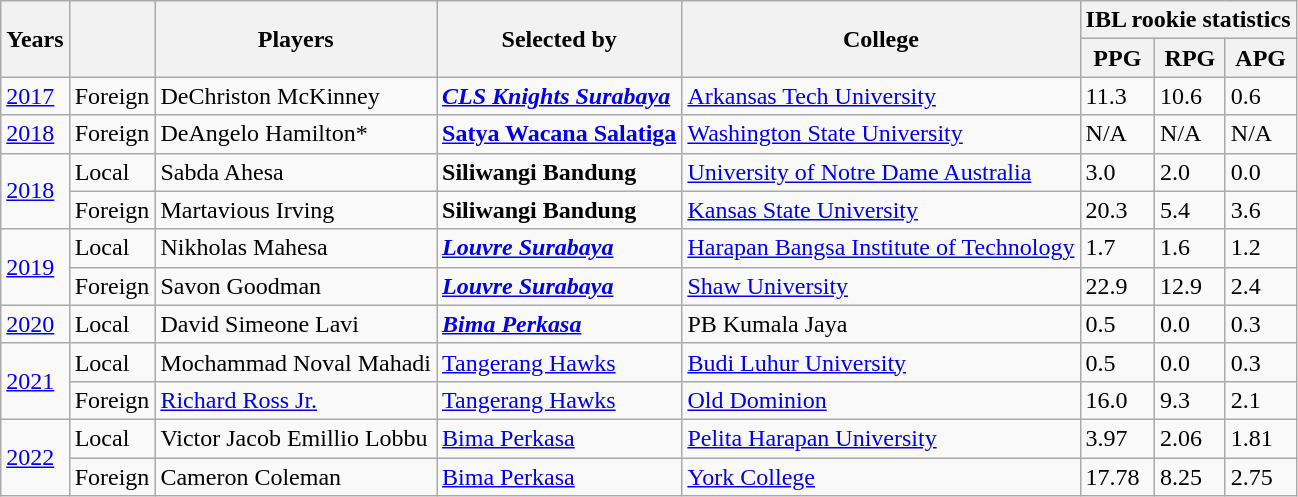<table class="wikitable sortable">
<tr>
<th rowspan="2">Years</th>
<th rowspan="2"></th>
<th rowspan="2">Players</th>
<th rowspan="2">Selected by</th>
<th rowspan="2">College</th>
<th colspan="3">IBL rookie statistics</th>
</tr>
<tr>
<th>PPG</th>
<th>RPG</th>
<th>APG</th>
</tr>
<tr>
<td><a href='#'>2017</a></td>
<td>Foreign</td>
<td> DeChriston McKinney</td>
<td><strong><em><a href='#'>CLS Knights Surabaya</a></em></strong></td>
<td><a href='#'>Arkansas Tech University</a></td>
<td>11.3</td>
<td>10.6</td>
<td>0.6</td>
</tr>
<tr>
<td><a href='#'>2018</a></td>
<td>Foreign</td>
<td> DeAngelo Hamilton*</td>
<td><strong><a href='#'>Satya Wacana Salatiga</a></strong></td>
<td><a href='#'>Washington State University</a></td>
<td>N/A</td>
<td>N/A</td>
<td>N/A</td>
</tr>
<tr>
<td rowspan="2"><a href='#'>2018</a></td>
<td>Local</td>
<td> Sabda Ahesa</td>
<td><strong>Siliwangi Bandung</strong></td>
<td><a href='#'>University of Notre Dame Australia</a></td>
<td>3.0</td>
<td>2.0</td>
<td>0.0</td>
</tr>
<tr>
<td>Foreign</td>
<td> Martavious Irving</td>
<td><strong>Siliwangi Bandung</strong></td>
<td><a href='#'>Kansas State University</a></td>
<td>20.3</td>
<td>5.4</td>
<td>3.6</td>
</tr>
<tr>
<td rowspan="2"><a href='#'>2019</a></td>
<td>Local</td>
<td> Nikholas Mahesa</td>
<td><strong><em><a href='#'>Louvre Surabaya</a></em></strong></td>
<td><a href='#'>Harapan Bangsa Institute of Technology</a></td>
<td>1.7</td>
<td>1.6</td>
<td>1.2</td>
</tr>
<tr>
<td>Foreign</td>
<td>Savon Goodman</td>
<td><strong><em><a href='#'>Louvre Surabaya</a></em></strong></td>
<td><a href='#'>Shaw University</a></td>
<td>22.9</td>
<td>12.9</td>
<td>2.4</td>
</tr>
<tr>
<td><a href='#'>2020</a></td>
<td>Local</td>
<td>David Simeone Lavi</td>
<td><strong><em><a href='#'>Bima Perkasa</a></em></strong></td>
<td>PB Kumala Jaya</td>
<td>0.5</td>
<td>0.0</td>
<td>0.3</td>
</tr>
<tr>
<td rowspan="2"><a href='#'>2021</a></td>
<td>Local</td>
<td> Mochammad Noval Mahadi</td>
<td><a href='#'>Tangerang Hawks</a></td>
<td><a href='#'>Budi Luhur University</a></td>
<td>0.5</td>
<td>0.0</td>
<td>0.3</td>
</tr>
<tr>
<td>Foreign</td>
<td> <a href='#'>Richard Ross Jr.</a></td>
<td><a href='#'>Tangerang Hawks</a></td>
<td><a href='#'>Old Dominion</a></td>
<td>16.0</td>
<td>9.3</td>
<td>2.1</td>
</tr>
<tr>
<td rowspan="2"><a href='#'>2022</a></td>
<td>Local</td>
<td> Victor Jacob Emillio Lobbu</td>
<td><a href='#'>Bima Perkasa</a></td>
<td><a href='#'>Pelita Harapan University</a></td>
<td>3.97</td>
<td>2.06</td>
<td>1.81</td>
</tr>
<tr>
<td>Foreign</td>
<td>Cameron Coleman</td>
<td><a href='#'>Bima Perkasa</a></td>
<td><a href='#'>York College</a></td>
<td>17.78</td>
<td>8.25</td>
<td>2.75</td>
</tr>
</table>
